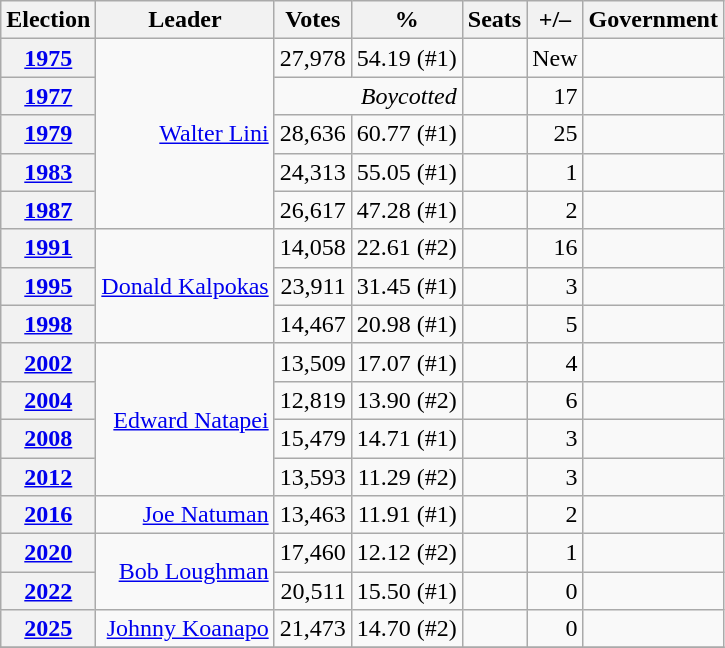<table class="wikitable" style="text-align:right">
<tr>
<th>Election</th>
<th>Leader</th>
<th>Votes</th>
<th>%</th>
<th>Seats</th>
<th>+/–</th>
<th>Government</th>
</tr>
<tr>
<th><a href='#'>1975</a></th>
<td rowspan=5><a href='#'>Walter Lini</a></td>
<td>27,978</td>
<td>54.19 (#1)</td>
<td></td>
<td>New</td>
<td></td>
</tr>
<tr>
<th><a href='#'>1977</a></th>
<td colspan=2><em>Boycotted</em></td>
<td></td>
<td> 17</td>
<td></td>
</tr>
<tr>
<th><a href='#'>1979</a></th>
<td>28,636</td>
<td>60.77 (#1)</td>
<td></td>
<td> 25</td>
<td></td>
</tr>
<tr>
<th><a href='#'>1983</a></th>
<td>24,313</td>
<td>55.05 (#1)</td>
<td></td>
<td> 1</td>
<td></td>
</tr>
<tr>
<th><a href='#'>1987</a></th>
<td>26,617</td>
<td>47.28 (#1)</td>
<td></td>
<td> 2</td>
<td></td>
</tr>
<tr>
<th><a href='#'>1991</a></th>
<td rowspan=3><a href='#'>Donald Kalpokas</a></td>
<td>14,058</td>
<td>22.61 (#2)</td>
<td></td>
<td> 16</td>
<td></td>
</tr>
<tr>
<th><a href='#'>1995</a></th>
<td>23,911</td>
<td>31.45 (#1)</td>
<td></td>
<td> 3</td>
<td></td>
</tr>
<tr>
<th><a href='#'>1998</a></th>
<td>14,467</td>
<td>20.98 (#1)</td>
<td></td>
<td> 5</td>
<td></td>
</tr>
<tr>
<th><a href='#'>2002</a></th>
<td rowspan=4><a href='#'>Edward Natapei</a></td>
<td>13,509</td>
<td>17.07 (#1)</td>
<td></td>
<td> 4</td>
<td></td>
</tr>
<tr>
<th><a href='#'>2004</a></th>
<td>12,819</td>
<td>13.90 (#2)</td>
<td></td>
<td> 6</td>
<td></td>
</tr>
<tr>
<th><a href='#'>2008</a></th>
<td>15,479</td>
<td>14.71 (#1)</td>
<td></td>
<td> 3</td>
<td></td>
</tr>
<tr>
<th><a href='#'>2012</a></th>
<td>13,593</td>
<td>11.29 (#2)</td>
<td></td>
<td> 3</td>
<td></td>
</tr>
<tr>
<th><a href='#'>2016</a></th>
<td rowspan=1><a href='#'>Joe Natuman</a></td>
<td>13,463</td>
<td>11.91 (#1)</td>
<td></td>
<td> 2</td>
<td></td>
</tr>
<tr>
<th><a href='#'>2020</a></th>
<td rowspan=2><a href='#'>Bob Loughman</a></td>
<td>17,460</td>
<td>12.12 (#2)</td>
<td></td>
<td> 1</td>
<td></td>
</tr>
<tr>
<th><a href='#'>2022</a></th>
<td>20,511</td>
<td>15.50 (#1)</td>
<td></td>
<td> 0</td>
<td></td>
</tr>
<tr>
<th><a href='#'>2025</a></th>
<td><a href='#'>Johnny Koanapo</a></td>
<td>21,473</td>
<td>14.70 (#2)</td>
<td></td>
<td> 0</td>
<td></td>
</tr>
<tr>
</tr>
</table>
